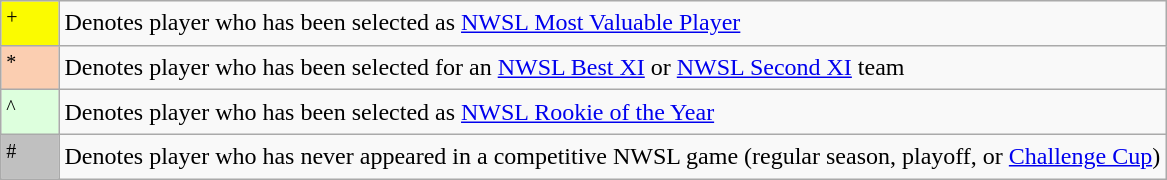<table class="wikitable">
<tr>
<td width="5%" bgcolor="#FBFb00"><sup>+</sup></td>
<td>Denotes player who has been selected as <a href='#'>NWSL Most Valuable Player</a></td>
</tr>
<tr>
<td width="5%" bgcolor="#FBCEB1"><sup>*</sup></td>
<td>Denotes player who has been selected for an <a href='#'>NWSL Best XI</a> or <a href='#'>NWSL Second XI</a> team</td>
</tr>
<tr>
<td width="5%" bgcolor="#DDFFDD"><sup>^</sup></td>
<td>Denotes player who has been selected as <a href='#'>NWSL Rookie of the Year</a></td>
</tr>
<tr>
<td width="5%" bgcolor="#C0C0C0"><sup>#</sup></td>
<td>Denotes player who has never appeared in a competitive NWSL game (regular season, playoff, or <a href='#'>Challenge Cup</a>)</td>
</tr>
</table>
